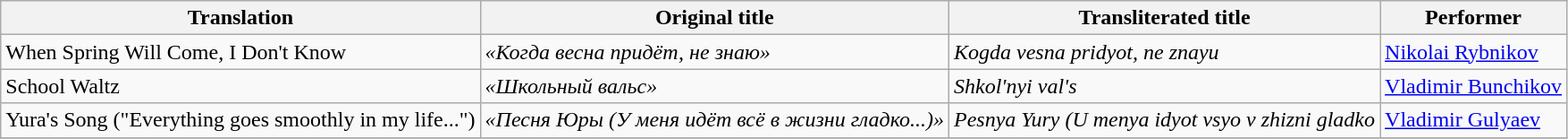<table class="wikitable">
<tr>
<th>Translation</th>
<th>Original title</th>
<th>Transliterated title</th>
<th>Performer</th>
</tr>
<tr>
<td>When Spring Will Come, I Don't Know</td>
<td><em>«Когда весна придёт, не знаю»</em></td>
<td><em>Kogda vesna pridyot, ne znayu</em></td>
<td><a href='#'>Nikolai Rybnikov</a></td>
</tr>
<tr>
<td>School Waltz</td>
<td><em>«Школьный вальс»</em></td>
<td><em>Shkol'nyi val's</em></td>
<td><a href='#'>Vladimir Bunchikov</a></td>
</tr>
<tr>
<td>Yura's Song ("Everything goes smoothly in my life...")</td>
<td><em>«Песня Юры (У меня идёт всё в жизни гладко...)»</em></td>
<td><em>Pesnya Yury (U menya idyot vsyo v zhizni gladko</em></td>
<td><a href='#'>Vladimir Gulyaev</a></td>
</tr>
<tr>
</tr>
</table>
